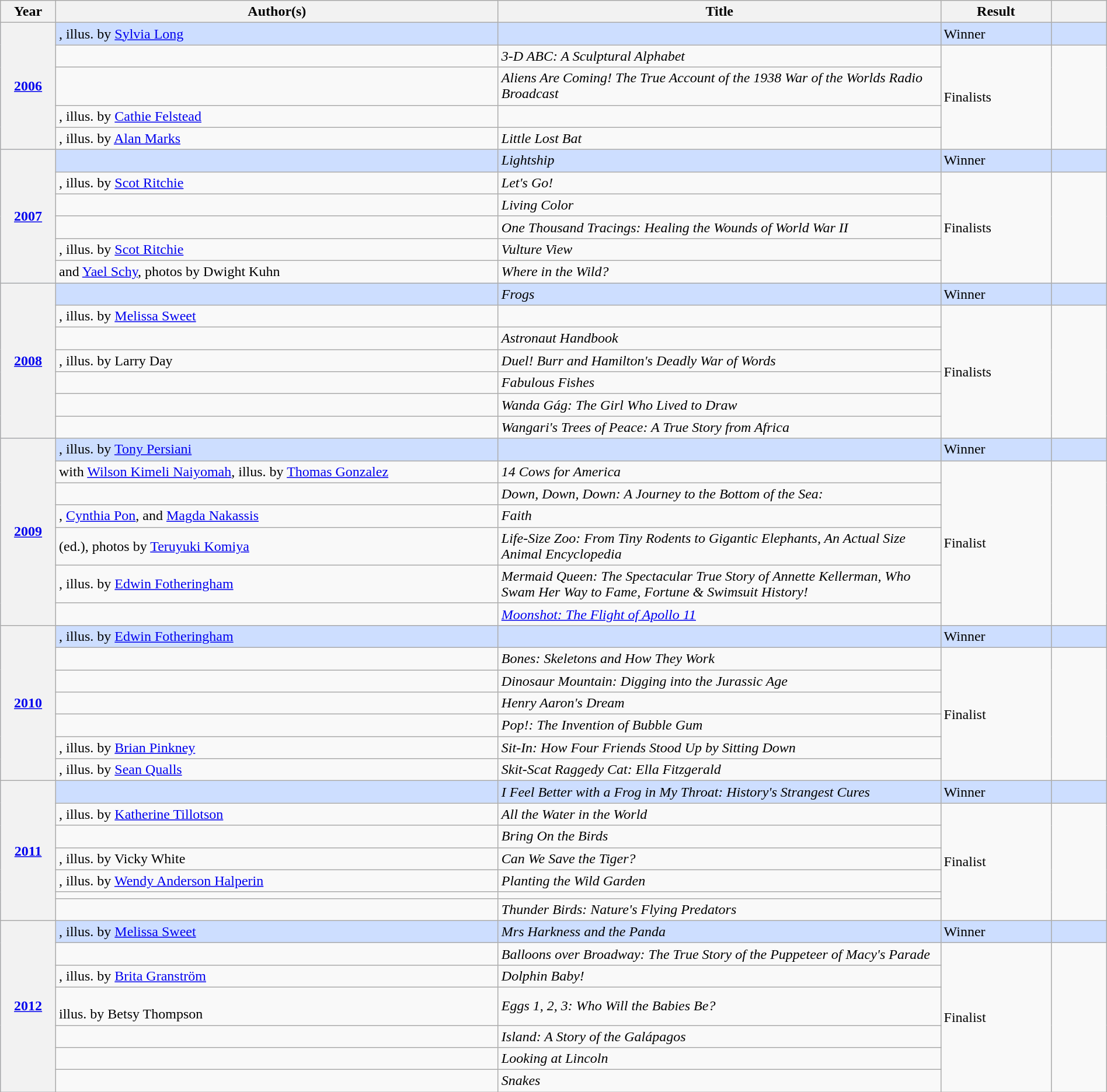<table class="wikitable sortable mw-collapsible" width="100%">
<tr>
<th scope=col width="5%">Year</th>
<th scope=col width="40%">Author(s)</th>
<th scope=col width="40%">Title</th>
<th scope=col width="10%">Result</th>
<th scope=col width="5%" class="unsortable"></th>
</tr>
<tr style=background:#cddeff>
<th scope=row rowspan="5"><a href='#'>2006</a></th>
<td>, illus. by <a href='#'>Sylvia Long</a></td>
<td></td>
<td>Winner</td>
<td></td>
</tr>
<tr>
<td></td>
<td><em>3-D ABC: A Sculptural Alphabet</em></td>
<td rowspan="4">Finalists</td>
<td rowspan="4"></td>
</tr>
<tr>
<td></td>
<td><em>Aliens Are Coming! The True Account of the 1938 War of the Worlds Radio Broadcast</em></td>
</tr>
<tr>
<td>, illus. by <a href='#'>Cathie Felstead</a></td>
<td></td>
</tr>
<tr>
<td>, illus. by <a href='#'>Alan Marks</a></td>
<td><em>Little Lost Bat</em></td>
</tr>
<tr style=background:#cddeff>
<th scope=row rowspan="6"><a href='#'>2007</a></th>
<td></td>
<td><em>Lightship</em></td>
<td>Winner</td>
<td></td>
</tr>
<tr>
<td>, illus. by <a href='#'>Scot Ritchie</a></td>
<td><em>Let's Go!</em></td>
<td rowspan="5">Finalists</td>
<td rowspan="5"></td>
</tr>
<tr>
<td></td>
<td><em>Living Color</em></td>
</tr>
<tr>
<td></td>
<td><em>One Thousand Tracings: Healing the Wounds of World War II</em></td>
</tr>
<tr>
<td>, illus. by <a href='#'>Scot Ritchie</a></td>
<td><em>Vulture View</em></td>
</tr>
<tr>
<td> and <a href='#'>Yael Schy</a>, photos by Dwight Kuhn</td>
<td><em>Where in the Wild?</em></td>
</tr>
<tr style=background:#cddeff>
<th scope=row rowspan="7"><a href='#'>2008</a></th>
<td></td>
<td><em>Frogs</em></td>
<td>Winner</td>
<td></td>
</tr>
<tr>
<td>, illus. by <a href='#'>Melissa Sweet</a></td>
<td></td>
<td rowspan="6">Finalists</td>
<td rowspan="6"></td>
</tr>
<tr>
<td></td>
<td><em>Astronaut Handbook</em></td>
</tr>
<tr>
<td>, illus. by Larry Day</td>
<td><em>Duel! Burr and Hamilton's Deadly War of Words</em></td>
</tr>
<tr>
<td></td>
<td><em>Fabulous Fishes</em></td>
</tr>
<tr>
<td></td>
<td><em>Wanda Gág: The Girl Who Lived to Draw</em></td>
</tr>
<tr>
<td></td>
<td><em>Wangari's Trees of Peace: A True Story from Africa</em></td>
</tr>
<tr style=background:#cddeff>
<th scope=row rowspan="7"><a href='#'>2009</a></th>
<td>, illus. by <a href='#'>Tony Persiani</a></td>
<td><em></em></td>
<td>Winner</td>
<td></td>
</tr>
<tr>
<td> with <a href='#'>Wilson Kimeli Naiyomah</a>, illus. by <a href='#'>Thomas Gonzalez</a></td>
<td><em>14 Cows for America</em></td>
<td rowspan="6">Finalist</td>
<td rowspan="6"></td>
</tr>
<tr>
<td></td>
<td><em>Down, Down, Down: A Journey to the Bottom of the Sea:</em></td>
</tr>
<tr>
<td>, <a href='#'>Cynthia Pon</a>, and <a href='#'>Magda Nakassis</a></td>
<td><em>Faith</em></td>
</tr>
<tr>
<td> (ed.), photos by <a href='#'>Teruyuki Komiya</a></td>
<td><em>Life-Size Zoo: From Tiny Rodents to Gigantic Elephants, An Actual Size Animal Encyclopedia</em></td>
</tr>
<tr>
<td>, illus. by <a href='#'>Edwin Fotheringham</a></td>
<td><em>Mermaid Queen: The Spectacular True Story of Annette Kellerman, Who Swam Her Way to Fame, Fortune & Swimsuit History!</em></td>
</tr>
<tr>
<td></td>
<td><em><a href='#'>Moonshot: The Flight of Apollo 11</a></em></td>
</tr>
<tr style=background:#cddeff>
<th scope=row rowspan="7"><a href='#'>2010</a></th>
<td>, illus. by <a href='#'>Edwin Fotheringham</a></td>
<td><em></em></td>
<td>Winner</td>
<td></td>
</tr>
<tr>
<td></td>
<td><em>Bones: Skeletons and How They Work</em></td>
<td rowspan="6">Finalist</td>
<td rowspan="6"></td>
</tr>
<tr>
<td></td>
<td><em>Dinosaur Mountain: Digging into the Jurassic Age</em></td>
</tr>
<tr>
<td></td>
<td><em>Henry Aaron's Dream</em></td>
</tr>
<tr>
<td></td>
<td><em>Pop!: The Invention of Bubble Gum</em></td>
</tr>
<tr>
<td>, illus. by <a href='#'>Brian Pinkney</a></td>
<td><em>Sit-In: How Four Friends Stood Up by Sitting Down</em></td>
</tr>
<tr>
<td>, illus. by <a href='#'>Sean Qualls</a></td>
<td><em>Skit-Scat Raggedy Cat: Ella Fitzgerald</em></td>
</tr>
<tr style="background:#cddeff">
<th scope=row rowspan="7"><a href='#'>2011</a></th>
<td></td>
<td><em>I Feel Better with a Frog in My Throat: History's Strangest Cures</em></td>
<td>Winner</td>
<td></td>
</tr>
<tr>
<td>, illus. by <a href='#'>Katherine Tillotson</a></td>
<td><em>All the Water in the World</em></td>
<td rowspan="6">Finalist</td>
<td rowspan="6"></td>
</tr>
<tr>
<td></td>
<td><em>Bring On the Birds</em></td>
</tr>
<tr>
<td>, illus. by Vicky White</td>
<td><em>Can We Save the Tiger?</em></td>
</tr>
<tr>
<td>, illus. by <a href='#'>Wendy Anderson Halperin</a></td>
<td><em>Planting the Wild Garden</em></td>
</tr>
<tr>
<td></td>
<td></td>
</tr>
<tr>
<td></td>
<td><em>Thunder Birds: Nature's Flying Predators</em></td>
</tr>
<tr style="background:#cddeff">
<th scope=row rowspan="7"><a href='#'>2012</a></th>
<td>, illus. by <a href='#'>Melissa Sweet</a></td>
<td><em>Mrs Harkness and the Panda</em></td>
<td>Winner</td>
<td></td>
</tr>
<tr>
<td></td>
<td><em>Balloons over Broadway: The True Story of the Puppeteer of Macy's Parade</em></td>
<td rowspan="6">Finalist</td>
<td rowspan="6"></td>
</tr>
<tr>
<td>, illus. by <a href='#'>Brita Granström</a></td>
<td><em>Dolphin Baby!</em></td>
</tr>
<tr>
<td><br>illus. by Betsy Thompson</td>
<td><em>Eggs 1, 2, 3: Who Will the Babies Be?</em></td>
</tr>
<tr>
<td></td>
<td><em>Island: A Story of the Galápagos</em></td>
</tr>
<tr>
<td></td>
<td><em>Looking at Lincoln</em></td>
</tr>
<tr>
<td></td>
<td><em>Snakes</em></td>
</tr>
</table>
